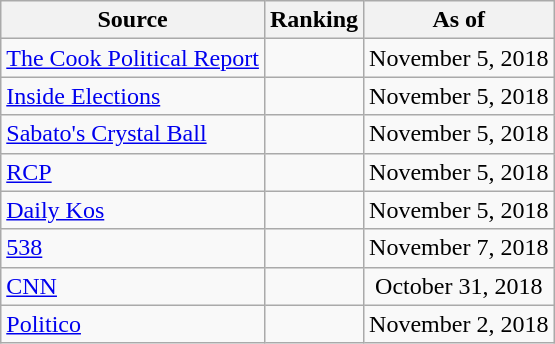<table class="wikitable" style="text-align:center">
<tr>
<th>Source</th>
<th>Ranking</th>
<th>As of</th>
</tr>
<tr>
<td align=left><a href='#'>The Cook Political Report</a></td>
<td></td>
<td>November 5, 2018</td>
</tr>
<tr>
<td align=left><a href='#'>Inside Elections</a></td>
<td></td>
<td>November 5, 2018</td>
</tr>
<tr>
<td align=left><a href='#'>Sabato's Crystal Ball</a></td>
<td></td>
<td>November 5, 2018</td>
</tr>
<tr>
<td align="left"><a href='#'>RCP</a></td>
<td></td>
<td>November 5, 2018</td>
</tr>
<tr>
<td align="left"><a href='#'>Daily Kos</a></td>
<td></td>
<td>November 5, 2018</td>
</tr>
<tr>
<td align="left"><a href='#'>538</a></td>
<td></td>
<td>November 7, 2018</td>
</tr>
<tr>
<td align="left"><a href='#'>CNN</a></td>
<td></td>
<td>October 31, 2018</td>
</tr>
<tr>
<td align="left"><a href='#'>Politico</a></td>
<td></td>
<td>November 2, 2018</td>
</tr>
</table>
